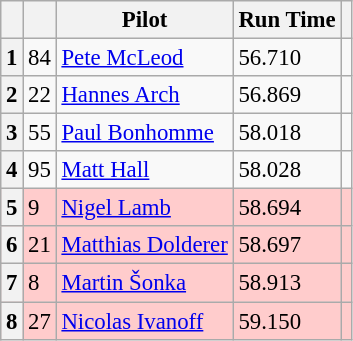<table class="wikitable" style="font-size: 95%;">
<tr>
<th></th>
<th></th>
<th>Pilot</th>
<th>Run Time</th>
<th></th>
</tr>
<tr>
<th>1</th>
<td>84</td>
<td> <a href='#'>Pete McLeod</a></td>
<td>56.710</td>
<td></td>
</tr>
<tr>
<th>2</th>
<td>22</td>
<td> <a href='#'>Hannes Arch</a></td>
<td>56.869</td>
<td></td>
</tr>
<tr>
<th>3</th>
<td>55</td>
<td> <a href='#'>Paul Bonhomme</a></td>
<td>58.018</td>
<td></td>
</tr>
<tr>
<th>4</th>
<td>95</td>
<td> <a href='#'>Matt Hall</a></td>
<td>58.028</td>
<td></td>
</tr>
<tr style="background:#ffcccc;">
<th>5</th>
<td>9</td>
<td> <a href='#'>Nigel Lamb</a></td>
<td>58.694</td>
<td></td>
</tr>
<tr style="background:#ffcccc;">
<th>6</th>
<td>21</td>
<td> <a href='#'>Matthias Dolderer</a></td>
<td>58.697</td>
<td></td>
</tr>
<tr style="background:#ffcccc;">
<th>7</th>
<td>8</td>
<td> <a href='#'>Martin Šonka</a></td>
<td>58.913</td>
<td></td>
</tr>
<tr style="background:#ffcccc;">
<th>8</th>
<td>27</td>
<td> <a href='#'>Nicolas Ivanoff</a></td>
<td>59.150</td>
<td></td>
</tr>
</table>
